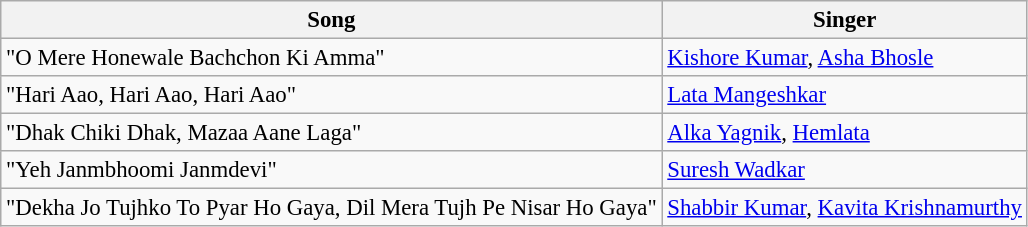<table class="wikitable" style="font-size:95%;">
<tr>
<th>Song</th>
<th>Singer</th>
</tr>
<tr>
<td>"O Mere Honewale Bachchon Ki Amma"</td>
<td><a href='#'>Kishore Kumar</a>, <a href='#'>Asha Bhosle</a></td>
</tr>
<tr>
<td>"Hari Aao, Hari Aao, Hari Aao"</td>
<td><a href='#'>Lata Mangeshkar</a></td>
</tr>
<tr>
<td>"Dhak Chiki Dhak, Mazaa Aane Laga"</td>
<td><a href='#'>Alka Yagnik</a>, <a href='#'>Hemlata</a></td>
</tr>
<tr>
<td>"Yeh Janmbhoomi Janmdevi"</td>
<td><a href='#'>Suresh Wadkar</a></td>
</tr>
<tr>
<td>"Dekha Jo Tujhko To Pyar Ho Gaya, Dil Mera Tujh Pe Nisar Ho Gaya"</td>
<td><a href='#'>Shabbir Kumar</a>, <a href='#'>Kavita Krishnamurthy</a></td>
</tr>
</table>
